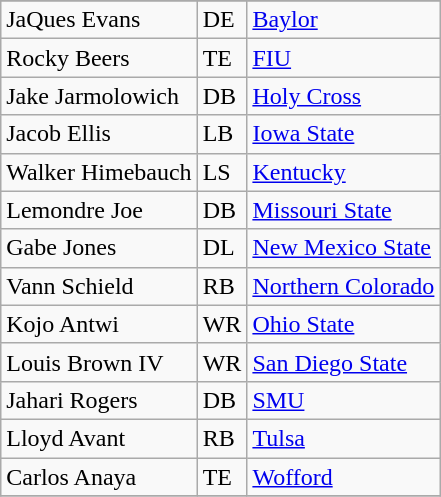<table class="wikitable sortable">
<tr>
</tr>
<tr>
<td>JaQues Evans</td>
<td>DE</td>
<td><a href='#'>Baylor</a></td>
</tr>
<tr>
<td>Rocky Beers</td>
<td>TE</td>
<td><a href='#'>FIU</a></td>
</tr>
<tr>
<td>Jake Jarmolowich</td>
<td>DB</td>
<td><a href='#'>Holy Cross</a></td>
</tr>
<tr>
<td>Jacob Ellis</td>
<td>LB</td>
<td><a href='#'>Iowa State</a></td>
</tr>
<tr>
<td>Walker Himebauch</td>
<td>LS</td>
<td><a href='#'>Kentucky</a></td>
</tr>
<tr>
<td>Lemondre Joe</td>
<td>DB</td>
<td><a href='#'>Missouri State</a></td>
</tr>
<tr>
<td>Gabe Jones</td>
<td>DL</td>
<td><a href='#'>New Mexico State</a></td>
</tr>
<tr>
<td>Vann Schield</td>
<td>RB</td>
<td><a href='#'>Northern Colorado</a></td>
</tr>
<tr>
<td>Kojo Antwi</td>
<td>WR</td>
<td><a href='#'>Ohio State</a></td>
</tr>
<tr>
<td>Louis Brown IV</td>
<td>WR</td>
<td><a href='#'>San Diego State</a></td>
</tr>
<tr>
<td>Jahari Rogers</td>
<td>DB</td>
<td><a href='#'>SMU</a></td>
</tr>
<tr>
<td>Lloyd Avant</td>
<td>RB</td>
<td><a href='#'>Tulsa</a></td>
</tr>
<tr>
<td>Carlos Anaya</td>
<td>TE</td>
<td><a href='#'>Wofford</a></td>
</tr>
<tr>
</tr>
</table>
